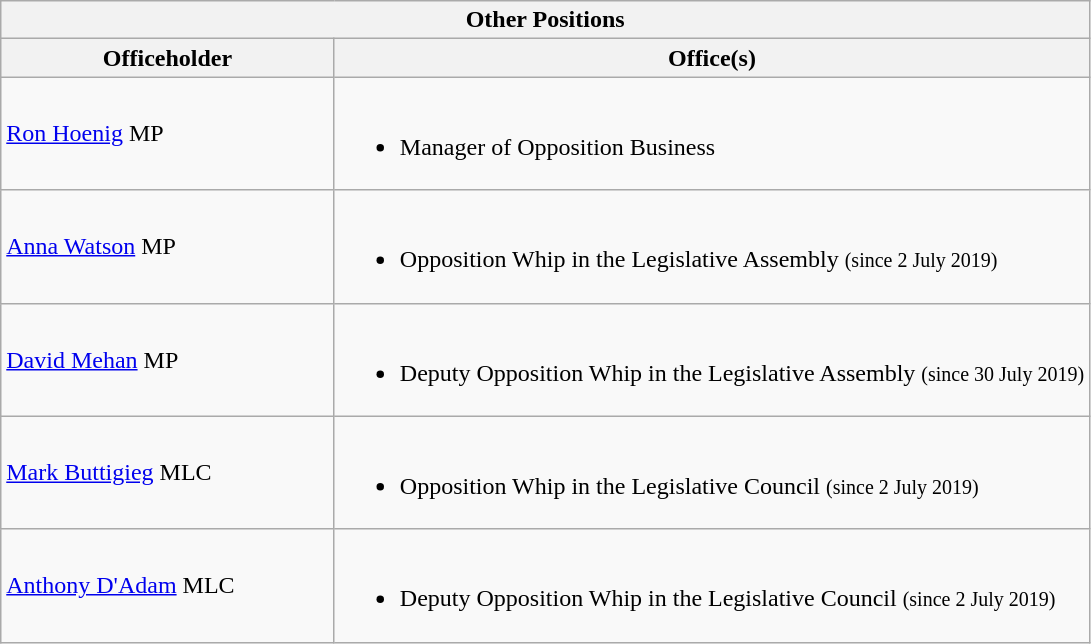<table class="wikitable">
<tr>
<th colspan="2">Other Positions</th>
</tr>
<tr>
<th style="width: 215px;">Officeholder</th>
<th>Office(s)</th>
</tr>
<tr>
<td><a href='#'>Ron Hoenig</a> MP</td>
<td><br><ul><li>Manager of Opposition Business</li></ul></td>
</tr>
<tr>
<td><a href='#'>Anna Watson</a> MP</td>
<td><br><ul><li>Opposition Whip in the Legislative Assembly  <small>(since 2 July 2019)</small></li></ul></td>
</tr>
<tr>
<td><a href='#'>David Mehan</a> MP</td>
<td><br><ul><li>Deputy Opposition Whip in the Legislative Assembly <small>(since 30 July 2019)</small></li></ul></td>
</tr>
<tr>
<td><a href='#'>Mark Buttigieg</a> MLC</td>
<td><br><ul><li>Opposition Whip in the Legislative Council <small>(since 2 July 2019)</small></li></ul></td>
</tr>
<tr>
<td><a href='#'>Anthony D'Adam</a> MLC</td>
<td><br><ul><li>Deputy Opposition Whip in the Legislative Council <small>(since 2 July 2019)</small></li></ul></td>
</tr>
</table>
